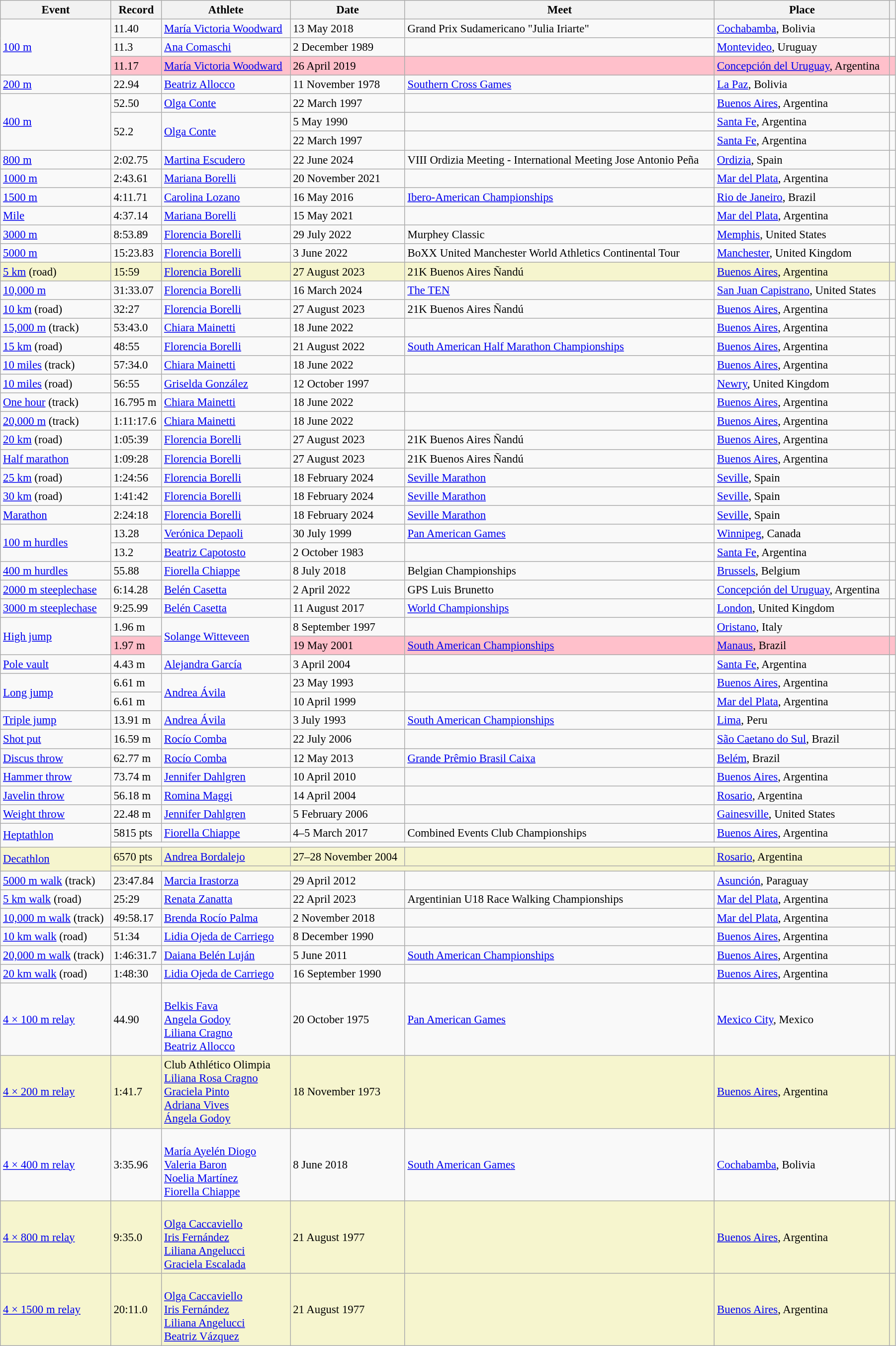<table class="wikitable" style="font-size:95%; width: 95%;">
<tr>
<th>Event</th>
<th>Record</th>
<th>Athlete</th>
<th>Date</th>
<th>Meet</th>
<th>Place</th>
<th></th>
</tr>
<tr>
<td rowspan=3><a href='#'>100 m</a></td>
<td>11.40  </td>
<td><a href='#'>María Victoria Woodward</a></td>
<td>13 May 2018</td>
<td>Grand Prix Sudamericano "Julia Iriarte"</td>
<td><a href='#'>Cochabamba</a>, Bolivia</td>
<td></td>
</tr>
<tr>
<td>11.3  </td>
<td><a href='#'>Ana Comaschi</a></td>
<td>2 December 1989</td>
<td></td>
<td><a href='#'>Montevideo</a>, Uruguay</td>
<td></td>
</tr>
<tr style="background:pink">
<td>11.17 </td>
<td><a href='#'>María Victoria Woodward</a></td>
<td>26 April 2019</td>
<td></td>
<td><a href='#'>Concepción del Uruguay</a>, Argentina</td>
<td></td>
</tr>
<tr>
<td><a href='#'>200 m</a></td>
<td>22.94  </td>
<td><a href='#'>Beatriz Allocco</a></td>
<td>11 November 1978</td>
<td><a href='#'>Southern Cross Games</a></td>
<td><a href='#'>La Paz</a>, Bolivia</td>
<td></td>
</tr>
<tr>
<td rowspan=3><a href='#'>400 m</a></td>
<td>52.50</td>
<td><a href='#'>Olga Conte</a></td>
<td>22 March 1997</td>
<td></td>
<td><a href='#'>Buenos Aires</a>, Argentina</td>
<td></td>
</tr>
<tr>
<td rowspan=2>52.2 </td>
<td rowspan=2><a href='#'>Olga Conte</a></td>
<td>5 May 1990</td>
<td></td>
<td><a href='#'>Santa Fe</a>, Argentina</td>
<td></td>
</tr>
<tr>
<td>22 March 1997</td>
<td></td>
<td><a href='#'>Santa Fe</a>, Argentina</td>
<td></td>
</tr>
<tr>
<td><a href='#'>800 m</a></td>
<td>2:02.75</td>
<td><a href='#'>Martina Escudero</a></td>
<td>22 June 2024</td>
<td>VIII Ordizia Meeting - International Meeting Jose Antonio Peña</td>
<td><a href='#'>Ordizia</a>, Spain</td>
<td></td>
</tr>
<tr>
<td><a href='#'>1000 m</a></td>
<td>2:43.61</td>
<td><a href='#'>Mariana Borelli</a></td>
<td>20 November 2021</td>
<td></td>
<td><a href='#'>Mar del Plata</a>, Argentina</td>
<td></td>
</tr>
<tr>
<td><a href='#'>1500 m</a></td>
<td>4:11.71</td>
<td><a href='#'>Carolina Lozano</a></td>
<td>16 May 2016</td>
<td><a href='#'>Ibero-American Championships</a></td>
<td><a href='#'>Rio de Janeiro</a>, Brazil</td>
<td></td>
</tr>
<tr>
<td><a href='#'>Mile</a></td>
<td>4:37.14</td>
<td><a href='#'>Mariana Borelli</a></td>
<td>15 May 2021</td>
<td></td>
<td><a href='#'>Mar del Plata</a>, Argentina</td>
<td></td>
</tr>
<tr>
<td><a href='#'>3000 m</a></td>
<td>8:53.89</td>
<td><a href='#'>Florencia Borelli</a></td>
<td>29 July 2022</td>
<td>Murphey Classic</td>
<td><a href='#'>Memphis</a>, United States</td>
<td></td>
</tr>
<tr>
<td><a href='#'>5000 m</a></td>
<td>15:23.83</td>
<td><a href='#'>Florencia Borelli</a></td>
<td>3 June 2022</td>
<td>BoXX United Manchester World Athletics Continental Tour</td>
<td><a href='#'>Manchester</a>, United Kingdom</td>
<td></td>
</tr>
<tr style="background:#f6F5CE;">
<td><a href='#'>5 km</a> (road)</td>
<td>15:59 </td>
<td><a href='#'>Florencia Borelli</a></td>
<td>27 August 2023</td>
<td>21K Buenos Aires Ñandú</td>
<td><a href='#'>Buenos Aires</a>, Argentina</td>
<td></td>
</tr>
<tr>
<td><a href='#'>10,000 m</a></td>
<td>31:33.07</td>
<td><a href='#'>Florencia Borelli</a></td>
<td>16 March 2024</td>
<td><a href='#'>The TEN</a></td>
<td><a href='#'>San Juan Capistrano</a>, United States</td>
<td></td>
</tr>
<tr>
<td><a href='#'>10 km</a> (road)</td>
<td>32:27 </td>
<td><a href='#'>Florencia Borelli</a></td>
<td>27 August 2023</td>
<td>21K Buenos Aires Ñandú</td>
<td><a href='#'>Buenos Aires</a>, Argentina</td>
<td></td>
</tr>
<tr>
<td><a href='#'>15,000 m</a> (track)</td>
<td>53:43.0</td>
<td><a href='#'>Chiara Mainetti</a></td>
<td>18 June 2022</td>
<td></td>
<td><a href='#'>Buenos Aires</a>, Argentina</td>
<td></td>
</tr>
<tr>
<td><a href='#'>15 km</a> (road)</td>
<td>48:55 </td>
<td><a href='#'>Florencia Borelli</a></td>
<td>21 August 2022</td>
<td><a href='#'>South American Half Marathon Championships</a></td>
<td><a href='#'>Buenos Aires</a>, Argentina</td>
<td></td>
</tr>
<tr>
<td><a href='#'>10 miles</a> (track)</td>
<td>57:34.0</td>
<td><a href='#'>Chiara Mainetti</a></td>
<td>18 June 2022</td>
<td></td>
<td><a href='#'>Buenos Aires</a>, Argentina</td>
<td></td>
</tr>
<tr>
<td><a href='#'>10 miles</a> (road)</td>
<td>56:55</td>
<td><a href='#'>Griselda González</a></td>
<td>12 October 1997</td>
<td></td>
<td><a href='#'>Newry</a>, United Kingdom</td>
<td></td>
</tr>
<tr>
<td><a href='#'>One hour</a> (track)</td>
<td>16.795 m</td>
<td><a href='#'>Chiara Mainetti</a></td>
<td>18 June 2022</td>
<td></td>
<td><a href='#'>Buenos Aires</a>, Argentina</td>
<td></td>
</tr>
<tr>
<td><a href='#'>20,000 m</a> (track)</td>
<td>1:11:17.6</td>
<td><a href='#'>Chiara Mainetti</a></td>
<td>18 June 2022</td>
<td></td>
<td><a href='#'>Buenos Aires</a>, Argentina</td>
<td></td>
</tr>
<tr>
<td><a href='#'>20 km</a> (road)</td>
<td>1:05:39 </td>
<td><a href='#'>Florencia Borelli</a></td>
<td>27 August 2023</td>
<td>21K Buenos Aires Ñandú</td>
<td><a href='#'>Buenos Aires</a>, Argentina</td>
<td></td>
</tr>
<tr>
<td><a href='#'>Half marathon</a></td>
<td>1:09:28 </td>
<td><a href='#'>Florencia Borelli</a></td>
<td>27 August 2023</td>
<td>21K Buenos Aires Ñandú</td>
<td><a href='#'>Buenos Aires</a>, Argentina</td>
<td></td>
</tr>
<tr>
<td><a href='#'>25 km</a> (road)</td>
<td>1:24:56</td>
<td><a href='#'>Florencia Borelli</a></td>
<td>18 February 2024</td>
<td><a href='#'>Seville Marathon</a></td>
<td><a href='#'>Seville</a>, Spain</td>
<td></td>
</tr>
<tr>
<td><a href='#'>30 km</a> (road)</td>
<td>1:41:42</td>
<td><a href='#'>Florencia Borelli</a></td>
<td>18 February 2024</td>
<td><a href='#'>Seville Marathon</a></td>
<td><a href='#'>Seville</a>, Spain</td>
<td></td>
</tr>
<tr>
<td><a href='#'>Marathon</a></td>
<td>2:24:18</td>
<td><a href='#'>Florencia Borelli</a></td>
<td>18 February 2024</td>
<td><a href='#'>Seville Marathon</a></td>
<td><a href='#'>Seville</a>, Spain</td>
<td></td>
</tr>
<tr>
<td rowspan=2><a href='#'>100 m hurdles</a></td>
<td>13.28 </td>
<td><a href='#'>Verónica Depaoli</a></td>
<td>30 July 1999</td>
<td><a href='#'>Pan American Games</a></td>
<td><a href='#'>Winnipeg</a>, Canada</td>
<td></td>
</tr>
<tr>
<td>13.2  </td>
<td><a href='#'>Beatriz Capotosto</a></td>
<td>2 October 1983</td>
<td></td>
<td><a href='#'>Santa Fe</a>, Argentina</td>
<td></td>
</tr>
<tr>
<td><a href='#'>400 m hurdles</a></td>
<td>55.88</td>
<td><a href='#'>Fiorella Chiappe</a></td>
<td>8 July 2018</td>
<td>Belgian Championships</td>
<td><a href='#'>Brussels</a>, Belgium</td>
<td></td>
</tr>
<tr>
<td><a href='#'>2000 m steeplechase</a></td>
<td>6:14.28</td>
<td><a href='#'>Belén Casetta</a></td>
<td>2 April 2022</td>
<td>GPS Luis Brunetto</td>
<td><a href='#'>Concepción del Uruguay</a>, Argentina</td>
<td></td>
</tr>
<tr>
<td><a href='#'>3000 m steeplechase</a></td>
<td>9:25.99</td>
<td><a href='#'>Belén Casetta</a></td>
<td>11 August 2017</td>
<td><a href='#'>World Championships</a></td>
<td><a href='#'>London</a>, United Kingdom</td>
<td></td>
</tr>
<tr>
<td rowspan=2><a href='#'>High jump</a></td>
<td>1.96 m</td>
<td rowspan=2><a href='#'>Solange Witteveen</a></td>
<td>8 September 1997</td>
<td></td>
<td><a href='#'>Oristano</a>, Italy</td>
<td></td>
</tr>
<tr style="background:pink">
<td>1.97 m </td>
<td>19 May 2001</td>
<td><a href='#'>South American Championships</a></td>
<td><a href='#'>Manaus</a>, Brazil</td>
<td></td>
</tr>
<tr>
<td><a href='#'>Pole vault</a></td>
<td>4.43 m</td>
<td><a href='#'>Alejandra García</a></td>
<td>3 April 2004</td>
<td></td>
<td><a href='#'>Santa Fe</a>, Argentina</td>
<td></td>
</tr>
<tr>
<td rowspan=2><a href='#'>Long jump</a></td>
<td>6.61 m </td>
<td rowspan=2><a href='#'>Andrea Ávila</a></td>
<td>23 May 1993</td>
<td></td>
<td><a href='#'>Buenos Aires</a>, Argentina</td>
<td></td>
</tr>
<tr>
<td>6.61 m </td>
<td>10 April 1999</td>
<td></td>
<td><a href='#'>Mar del Plata</a>, Argentina</td>
<td></td>
</tr>
<tr>
<td><a href='#'>Triple jump</a></td>
<td>13.91 m </td>
<td><a href='#'>Andrea Ávila</a></td>
<td>3 July 1993</td>
<td><a href='#'>South American Championships</a></td>
<td><a href='#'>Lima</a>, Peru</td>
<td></td>
</tr>
<tr>
<td><a href='#'>Shot put</a></td>
<td>16.59 m</td>
<td><a href='#'>Rocío Comba</a></td>
<td>22 July 2006</td>
<td></td>
<td><a href='#'>São Caetano do Sul</a>, Brazil</td>
<td></td>
</tr>
<tr>
<td><a href='#'>Discus throw</a></td>
<td>62.77 m</td>
<td><a href='#'>Rocío Comba</a></td>
<td>12 May 2013</td>
<td><a href='#'>Grande Prêmio Brasil Caixa</a></td>
<td><a href='#'>Belém</a>, Brazil</td>
<td></td>
</tr>
<tr>
<td><a href='#'>Hammer throw</a></td>
<td>73.74 m</td>
<td><a href='#'>Jennifer Dahlgren</a></td>
<td>10 April 2010</td>
<td></td>
<td><a href='#'>Buenos Aires</a>, Argentina</td>
<td></td>
</tr>
<tr>
<td><a href='#'>Javelin throw</a></td>
<td>56.18 m</td>
<td><a href='#'>Romina Maggi</a></td>
<td>14 April 2004</td>
<td></td>
<td><a href='#'>Rosario</a>, Argentina</td>
<td></td>
</tr>
<tr>
<td><a href='#'>Weight throw</a></td>
<td>22.48 m</td>
<td><a href='#'>Jennifer Dahlgren</a></td>
<td>5 February 2006</td>
<td></td>
<td><a href='#'>Gainesville</a>, United States</td>
<td></td>
</tr>
<tr>
<td rowspan=2><a href='#'>Heptathlon</a></td>
<td>5815 pts</td>
<td><a href='#'>Fiorella Chiappe</a></td>
<td>4–5 March 2017</td>
<td>Combined Events Club Championships</td>
<td><a href='#'>Buenos Aires</a>, Argentina</td>
<td></td>
</tr>
<tr>
<td colspan=5></td>
<td></td>
</tr>
<tr style="background:#f6F5CE;">
<td rowspan=2><a href='#'>Decathlon</a></td>
<td>6570 pts</td>
<td><a href='#'>Andrea Bordalejo</a></td>
<td>27–28 November 2004</td>
<td></td>
<td><a href='#'>Rosario</a>, Argentina</td>
<td></td>
</tr>
<tr style="background:#f6F5CE;">
<td colspan=5></td>
<td></td>
</tr>
<tr>
<td><a href='#'>5000 m walk</a> (track)</td>
<td>23:47.84</td>
<td><a href='#'>Marcia Irastorza</a></td>
<td>29 April 2012</td>
<td></td>
<td><a href='#'>Asunción</a>, Paraguay</td>
<td></td>
</tr>
<tr>
<td><a href='#'>5 km walk</a> (road)</td>
<td>25:29</td>
<td><a href='#'>Renata Zanatta</a></td>
<td>22 April 2023</td>
<td>Argentinian U18 Race Walking Championships</td>
<td><a href='#'>Mar del Plata</a>, Argentina</td>
<td></td>
</tr>
<tr>
<td><a href='#'>10,000 m walk</a> (track)</td>
<td>49:58.17</td>
<td><a href='#'>Brenda Rocío Palma</a></td>
<td>2 November 2018</td>
<td></td>
<td><a href='#'>Mar del Plata</a>, Argentina</td>
<td></td>
</tr>
<tr>
<td><a href='#'>10 km walk</a> (road)</td>
<td>51:34</td>
<td><a href='#'>Lidia Ojeda de Carriego</a></td>
<td>8 December 1990</td>
<td></td>
<td><a href='#'>Buenos Aires</a>, Argentina</td>
<td></td>
</tr>
<tr>
<td><a href='#'>20,000 m walk</a> (track)</td>
<td>1:46:31.7 </td>
<td><a href='#'>Daiana Belén Luján</a></td>
<td>5 June 2011</td>
<td><a href='#'>South American Championships</a></td>
<td><a href='#'>Buenos Aires</a>, Argentina</td>
<td></td>
</tr>
<tr>
<td><a href='#'>20 km walk</a> (road)</td>
<td>1:48:30</td>
<td><a href='#'>Lidia Ojeda de Carriego</a></td>
<td>16 September 1990</td>
<td></td>
<td><a href='#'>Buenos Aires</a>, Argentina</td>
<td></td>
</tr>
<tr>
<td><a href='#'>4 × 100 m relay</a></td>
<td>44.90 </td>
<td><br><a href='#'>Belkis Fava</a><br><a href='#'>Angela Godoy</a><br><a href='#'>Liliana Cragno</a><br><a href='#'>Beatriz Allocco</a></td>
<td>20 October 1975</td>
<td><a href='#'>Pan American Games</a></td>
<td><a href='#'>Mexico City</a>, Mexico</td>
<td></td>
</tr>
<tr style="background:#f6F5CE;">
<td><a href='#'>4 × 200 m relay</a></td>
<td>1:41.7 </td>
<td>Club Athlético Olimpia<br><a href='#'>Liliana Rosa Cragno</a><br><a href='#'>Graciela Pinto</a><br><a href='#'>Adriana Vives</a><br><a href='#'>Ángela Godoy</a></td>
<td>18 November 1973</td>
<td></td>
<td><a href='#'>Buenos Aires</a>, Argentina</td>
<td></td>
</tr>
<tr>
<td><a href='#'>4 × 400 m relay</a></td>
<td>3:35.96 </td>
<td><br><a href='#'>María Ayelén Diogo</a><br><a href='#'>Valeria Baron</a><br><a href='#'>Noelia Martínez</a><br><a href='#'>Fiorella Chiappe</a></td>
<td>8 June 2018</td>
<td><a href='#'>South American Games</a></td>
<td><a href='#'>Cochabamba</a>, Bolivia</td>
<td></td>
</tr>
<tr style="background:#f6F5CE;">
<td><a href='#'>4 × 800 m relay</a></td>
<td>9:35.0</td>
<td><br><a href='#'>Olga Caccaviello</a><br><a href='#'>Iris Fernández</a><br><a href='#'>Liliana Angelucci</a><br><a href='#'>Graciela Escalada</a></td>
<td>21 August 1977</td>
<td></td>
<td><a href='#'>Buenos Aires</a>, Argentina</td>
<td></td>
</tr>
<tr style="background:#f6F5CE;">
<td><a href='#'>4 × 1500 m relay</a></td>
<td>20:11.0</td>
<td><br><a href='#'>Olga Caccaviello</a><br><a href='#'>Iris Fernández</a><br><a href='#'>Liliana Angelucci</a><br><a href='#'>Beatriz Vázquez</a></td>
<td>21 August 1977</td>
<td></td>
<td><a href='#'>Buenos Aires</a>, Argentina</td>
<td></td>
</tr>
</table>
